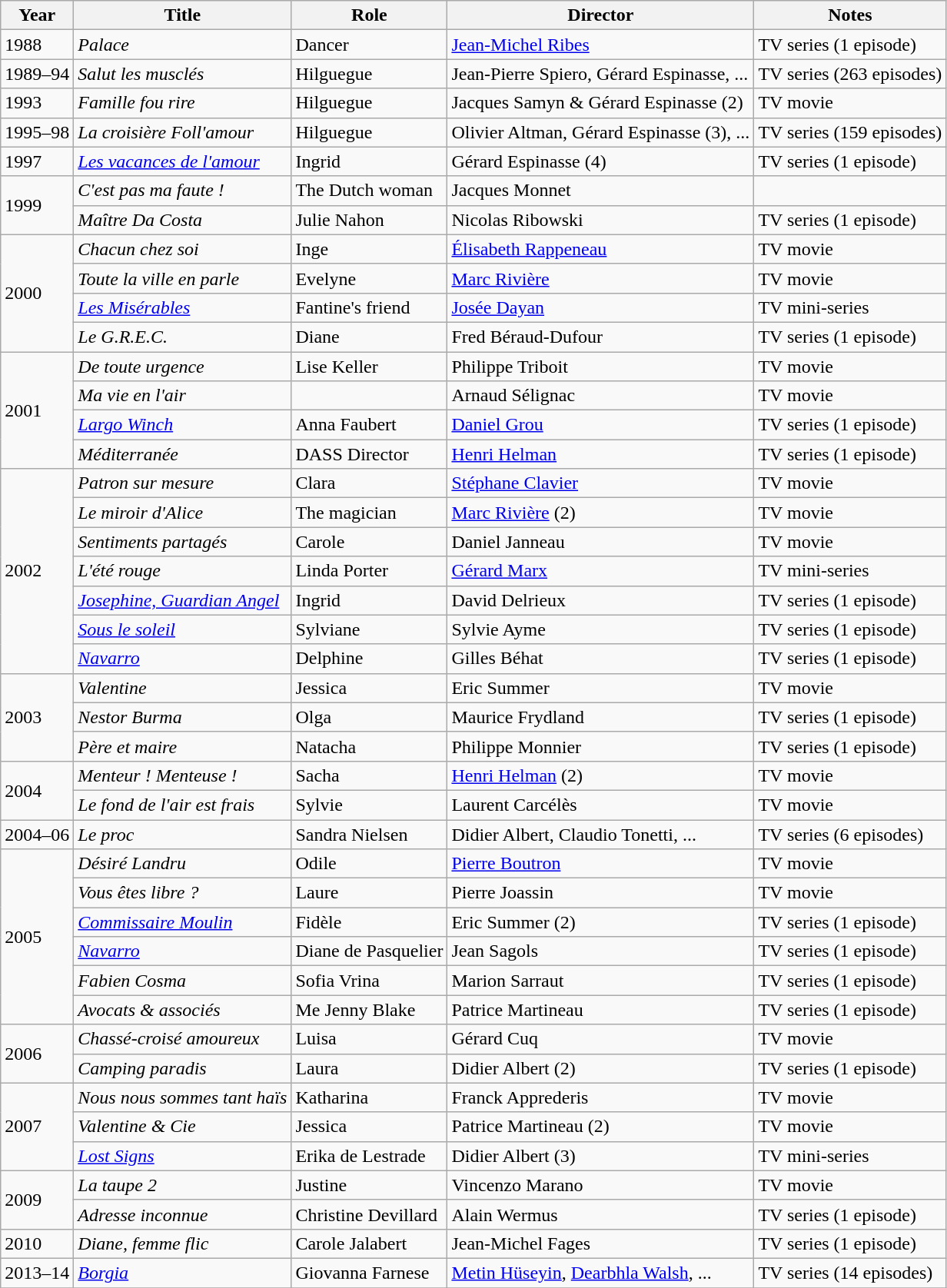<table class="wikitable sortable">
<tr>
<th>Year</th>
<th>Title</th>
<th>Role</th>
<th>Director</th>
<th class="unsortable">Notes</th>
</tr>
<tr>
<td>1988</td>
<td><em>Palace</em></td>
<td>Dancer</td>
<td><a href='#'>Jean-Michel Ribes</a></td>
<td>TV series (1 episode)</td>
</tr>
<tr>
<td>1989–94</td>
<td><em>Salut les musclés</em></td>
<td>Hilguegue</td>
<td>Jean-Pierre Spiero, Gérard Espinasse, ...</td>
<td>TV series (263 episodes)</td>
</tr>
<tr>
<td>1993</td>
<td><em>Famille fou rire</em></td>
<td>Hilguegue</td>
<td>Jacques Samyn & Gérard Espinasse (2)</td>
<td>TV movie</td>
</tr>
<tr>
<td>1995–98</td>
<td><em>La croisière Foll'amour</em></td>
<td>Hilguegue</td>
<td>Olivier Altman, Gérard Espinasse (3), ...</td>
<td>TV series (159 episodes)</td>
</tr>
<tr>
<td>1997</td>
<td><em><a href='#'>Les vacances de l'amour</a></em></td>
<td>Ingrid</td>
<td>Gérard Espinasse (4)</td>
<td>TV series (1 episode)</td>
</tr>
<tr>
<td rowspan=2>1999</td>
<td><em>C'est pas ma faute !</em></td>
<td>The Dutch woman</td>
<td>Jacques Monnet</td>
<td></td>
</tr>
<tr>
<td><em>Maître Da Costa</em></td>
<td>Julie Nahon</td>
<td>Nicolas Ribowski</td>
<td>TV series (1 episode)</td>
</tr>
<tr>
<td rowspan=4>2000</td>
<td><em>Chacun chez soi</em></td>
<td>Inge</td>
<td><a href='#'>Élisabeth Rappeneau</a></td>
<td>TV movie</td>
</tr>
<tr>
<td><em>Toute la ville en parle</em></td>
<td>Evelyne</td>
<td><a href='#'>Marc Rivière</a></td>
<td>TV movie</td>
</tr>
<tr>
<td><em><a href='#'>Les Misérables</a></em></td>
<td>Fantine's friend</td>
<td><a href='#'>Josée Dayan</a></td>
<td>TV mini-series</td>
</tr>
<tr>
<td><em>Le G.R.E.C.</em></td>
<td>Diane</td>
<td>Fred Béraud-Dufour</td>
<td>TV series (1 episode)</td>
</tr>
<tr>
<td rowspan=4>2001</td>
<td><em>De toute urgence</em></td>
<td>Lise Keller</td>
<td>Philippe Triboit</td>
<td>TV movie</td>
</tr>
<tr>
<td><em>Ma vie en l'air</em></td>
<td></td>
<td>Arnaud Sélignac</td>
<td>TV movie</td>
</tr>
<tr>
<td><em><a href='#'>Largo Winch</a></em></td>
<td>Anna Faubert</td>
<td><a href='#'>Daniel Grou</a></td>
<td>TV series (1 episode)</td>
</tr>
<tr>
<td><em>Méditerranée</em></td>
<td>DASS Director</td>
<td><a href='#'>Henri Helman</a></td>
<td>TV series (1 episode)</td>
</tr>
<tr>
<td rowspan=7>2002</td>
<td><em>Patron sur mesure</em></td>
<td>Clara</td>
<td><a href='#'>Stéphane Clavier</a></td>
<td>TV movie</td>
</tr>
<tr>
<td><em>Le miroir d'Alice</em></td>
<td>The magician</td>
<td><a href='#'>Marc Rivière</a> (2)</td>
<td>TV movie</td>
</tr>
<tr>
<td><em>Sentiments partagés</em></td>
<td>Carole</td>
<td>Daniel Janneau</td>
<td>TV movie</td>
</tr>
<tr>
<td><em>L'été rouge</em></td>
<td>Linda Porter</td>
<td><a href='#'>Gérard Marx</a></td>
<td>TV mini-series</td>
</tr>
<tr>
<td><em><a href='#'>Josephine, Guardian Angel</a></em></td>
<td>Ingrid</td>
<td>David Delrieux</td>
<td>TV series (1 episode)</td>
</tr>
<tr>
<td><em><a href='#'>Sous le soleil</a></em></td>
<td>Sylviane</td>
<td>Sylvie Ayme</td>
<td>TV series (1 episode)</td>
</tr>
<tr>
<td><em><a href='#'>Navarro</a></em></td>
<td>Delphine</td>
<td>Gilles Béhat</td>
<td>TV series (1 episode)</td>
</tr>
<tr>
<td rowspan=3>2003</td>
<td><em>Valentine</em></td>
<td>Jessica</td>
<td>Eric Summer</td>
<td>TV movie</td>
</tr>
<tr>
<td><em>Nestor Burma</em></td>
<td>Olga</td>
<td>Maurice Frydland</td>
<td>TV series (1 episode)</td>
</tr>
<tr>
<td><em>Père et maire</em></td>
<td>Natacha</td>
<td>Philippe Monnier</td>
<td>TV series (1 episode)</td>
</tr>
<tr>
<td rowspan=2>2004</td>
<td><em>Menteur ! Menteuse !</em></td>
<td>Sacha</td>
<td><a href='#'>Henri Helman</a> (2)</td>
<td>TV movie</td>
</tr>
<tr>
<td><em>Le fond de l'air est frais</em></td>
<td>Sylvie</td>
<td>Laurent Carcélès</td>
<td>TV movie</td>
</tr>
<tr>
<td>2004–06</td>
<td><em>Le proc</em></td>
<td>Sandra Nielsen</td>
<td>Didier Albert, Claudio Tonetti, ...</td>
<td>TV series (6 episodes)</td>
</tr>
<tr>
<td rowspan=6>2005</td>
<td><em>Désiré Landru</em></td>
<td>Odile</td>
<td><a href='#'>Pierre Boutron</a></td>
<td>TV movie</td>
</tr>
<tr>
<td><em>Vous êtes libre ?</em></td>
<td>Laure</td>
<td>Pierre Joassin</td>
<td>TV movie</td>
</tr>
<tr>
<td><em><a href='#'>Commissaire Moulin</a></em></td>
<td>Fidèle</td>
<td>Eric Summer (2)</td>
<td>TV series (1 episode)</td>
</tr>
<tr>
<td><em><a href='#'>Navarro</a></em></td>
<td>Diane de Pasquelier</td>
<td>Jean Sagols</td>
<td>TV series (1 episode)</td>
</tr>
<tr>
<td><em>Fabien Cosma</em></td>
<td>Sofia Vrina</td>
<td>Marion Sarraut</td>
<td>TV series (1 episode)</td>
</tr>
<tr>
<td><em>Avocats & associés</em></td>
<td>Me Jenny Blake</td>
<td>Patrice Martineau</td>
<td>TV series (1 episode)</td>
</tr>
<tr>
<td rowspan=2>2006</td>
<td><em>Chassé-croisé amoureux</em></td>
<td>Luisa</td>
<td>Gérard Cuq</td>
<td>TV movie</td>
</tr>
<tr>
<td><em>Camping paradis</em></td>
<td>Laura</td>
<td>Didier Albert (2)</td>
<td>TV series (1 episode)</td>
</tr>
<tr>
<td rowspan=3>2007</td>
<td><em>Nous nous sommes tant haïs</em></td>
<td>Katharina</td>
<td>Franck Apprederis</td>
<td>TV movie</td>
</tr>
<tr>
<td><em>Valentine & Cie</em></td>
<td>Jessica</td>
<td>Patrice Martineau (2)</td>
<td>TV movie</td>
</tr>
<tr>
<td><em><a href='#'>Lost Signs</a></em></td>
<td>Erika de Lestrade</td>
<td>Didier Albert (3)</td>
<td>TV mini-series</td>
</tr>
<tr>
<td rowspan=2>2009</td>
<td><em>La taupe 2</em></td>
<td>Justine</td>
<td>Vincenzo Marano</td>
<td>TV movie</td>
</tr>
<tr>
<td><em>Adresse inconnue</em></td>
<td>Christine Devillard</td>
<td>Alain Wermus</td>
<td>TV series (1 episode)</td>
</tr>
<tr>
<td>2010</td>
<td><em>Diane, femme flic</em></td>
<td>Carole Jalabert</td>
<td>Jean-Michel Fages</td>
<td>TV series (1 episode)</td>
</tr>
<tr>
<td>2013–14</td>
<td><em><a href='#'>Borgia</a></em></td>
<td>Giovanna Farnese</td>
<td><a href='#'>Metin Hüseyin</a>, <a href='#'>Dearbhla Walsh</a>, ...</td>
<td>TV series (14 episodes)</td>
</tr>
<tr>
</tr>
</table>
